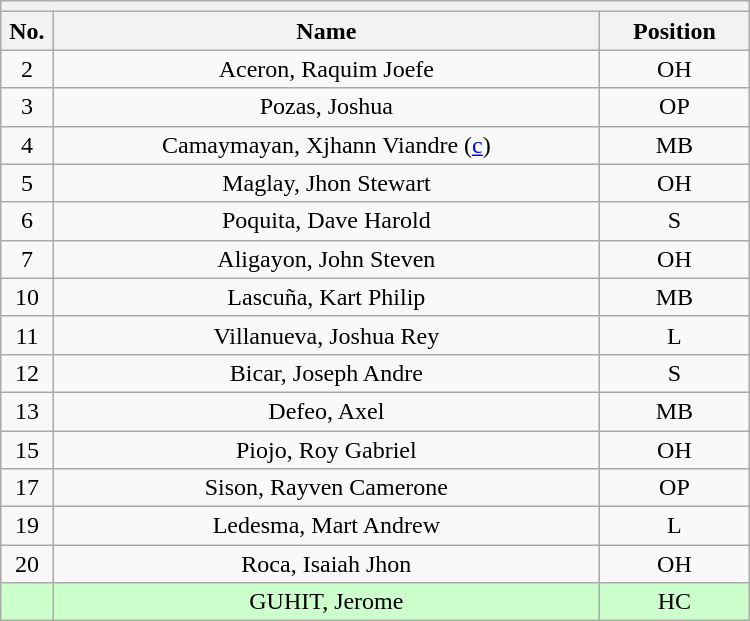<table class="wikitable mw-collapsible mw-collapsed" style="text-align:center; width:500px; border:none">
<tr>
<th style="text-align:center" colspan="3"></th>
</tr>
<tr>
<th style="width:7%">No.</th>
<th>Name</th>
<th style="width:20%">Position</th>
</tr>
<tr>
<td>2</td>
<td>Aceron, Raquim Joefe</td>
<td>OH</td>
</tr>
<tr>
<td>3</td>
<td>Pozas, Joshua</td>
<td>OP</td>
</tr>
<tr>
<td>4</td>
<td>Camaymayan, Xjhann Viandre (<a href='#'>c</a>)</td>
<td>MB</td>
</tr>
<tr>
<td>5</td>
<td>Maglay, Jhon Stewart</td>
<td>OH</td>
</tr>
<tr>
<td>6</td>
<td>Poquita, Dave Harold</td>
<td>S</td>
</tr>
<tr>
<td>7</td>
<td>Aligayon, John Steven</td>
<td>OH</td>
</tr>
<tr>
<td>10</td>
<td>Lascuña, Kart Philip</td>
<td>MB</td>
</tr>
<tr>
<td>11</td>
<td>Villanueva, Joshua Rey</td>
<td>L</td>
</tr>
<tr>
<td>12</td>
<td>Bicar, Joseph Andre</td>
<td>S</td>
</tr>
<tr>
<td>13</td>
<td>Defeo, Axel</td>
<td>MB</td>
</tr>
<tr>
<td>15</td>
<td>Piojo, Roy Gabriel</td>
<td>OH</td>
</tr>
<tr>
<td>17</td>
<td>Sison, Rayven Camerone</td>
<td>OP</td>
</tr>
<tr>
<td>19</td>
<td>Ledesma, Mart Andrew</td>
<td>L</td>
</tr>
<tr>
<td>20</td>
<td>Roca, Isaiah Jhon</td>
<td>OH</td>
</tr>
<tr bgcolor=#CCFFCC>
<td></td>
<td>GUHIT, Jerome</td>
<td>HC</td>
</tr>
</table>
